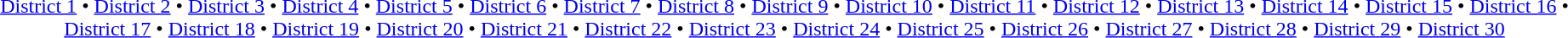<table id=toc class=toc summary=Contents>
<tr>
<td align=center><br><a href='#'>District 1</a> • <a href='#'>District 2</a> • <a href='#'>District 3</a> • <a href='#'>District 4</a> • <a href='#'>District 5</a> • <a href='#'>District 6</a> • <a href='#'>District 7</a> • <a href='#'>District 8</a> • <a href='#'>District 9</a> • <a href='#'>District 10</a> • <a href='#'>District 11</a> •
<a href='#'>District 12</a> • <a href='#'>District 13</a> • <a href='#'>District 14</a> •
<a href='#'>District 15</a> • <a href='#'>District 16</a> • <a href='#'>District 17</a> •
<a href='#'>District 18</a> • <a href='#'>District 19</a> • <a href='#'>District 20</a> • <a href='#'>District 21</a> • <a href='#'>District 22</a> • <a href='#'>District 23</a> • <a href='#'>District 24</a> • <a href='#'>District 25</a> • <a href='#'>District 26</a> • <a href='#'>District 27</a> • <a href='#'>District 28</a> • <a href='#'>District 29</a> • <a href='#'>District 30</a></td>
</tr>
</table>
